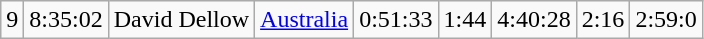<table class="wikitable">
<tr>
<td>9</td>
<td>8:35:02</td>
<td>David Dellow</td>
<td><a href='#'>Australia</a></td>
<td>0:51:33</td>
<td>1:44</td>
<td>4:40:28</td>
<td>2:16</td>
<td>2:59:0</td>
</tr>
</table>
